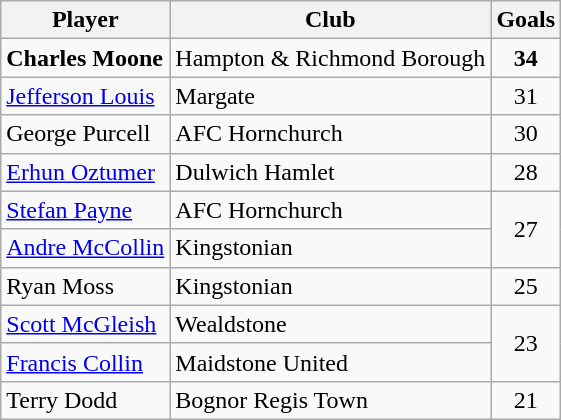<table class="wikitable">
<tr>
<th>Player</th>
<th>Club</th>
<th>Goals</th>
</tr>
<tr>
<td><strong>Charles Moone</strong></td>
<td>Hampton & Richmond Borough</td>
<td align="center"><strong>34</strong></td>
</tr>
<tr>
<td><a href='#'>Jefferson Louis</a></td>
<td>Margate</td>
<td align="center">31</td>
</tr>
<tr>
<td>George Purcell</td>
<td>AFC Hornchurch</td>
<td align="center">30</td>
</tr>
<tr>
<td><a href='#'>Erhun Oztumer</a></td>
<td>Dulwich Hamlet</td>
<td align="center">28</td>
</tr>
<tr>
<td><a href='#'>Stefan Payne</a></td>
<td>AFC Hornchurch</td>
<td rowspan="2" align="center">27</td>
</tr>
<tr>
<td><a href='#'>Andre McCollin</a></td>
<td>Kingstonian</td>
</tr>
<tr>
<td>Ryan Moss</td>
<td>Kingstonian</td>
<td align="center">25</td>
</tr>
<tr>
<td><a href='#'>Scott McGleish</a></td>
<td>Wealdstone</td>
<td rowspan="2" align="center">23</td>
</tr>
<tr>
<td><a href='#'>Francis Collin</a></td>
<td>Maidstone United</td>
</tr>
<tr>
<td>Terry Dodd</td>
<td>Bognor Regis Town</td>
<td align="center">21</td>
</tr>
</table>
